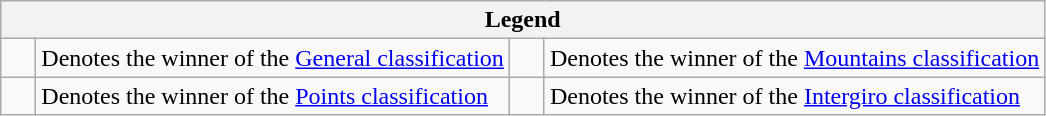<table class="wikitable">
<tr>
<th colspan=4>Legend</th>
</tr>
<tr>
<td>    </td>
<td>Denotes the winner of the <a href='#'>General classification</a></td>
<td>    </td>
<td>Denotes the winner of the <a href='#'>Mountains classification</a></td>
</tr>
<tr>
<td>    </td>
<td>Denotes the winner of the <a href='#'>Points classification</a></td>
<td>    </td>
<td>Denotes the winner of the <a href='#'>Intergiro classification</a></td>
</tr>
</table>
